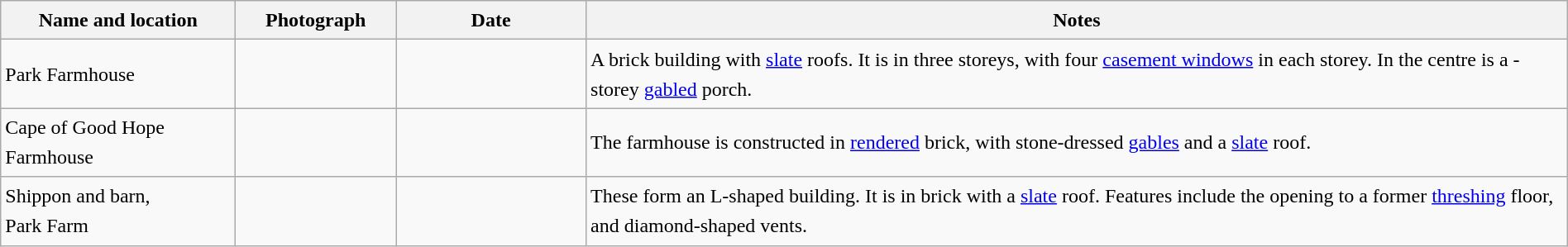<table class="wikitable sortable plainrowheaders" style="width:100%;border:0px;text-align:left;line-height:150%;">
<tr>
<th scope="col" style="width:150px">Name and location</th>
<th scope="col" style="width:100px" class="unsortable">Photograph</th>
<th scope="col" style="width:120px">Date</th>
<th scope="col" style="width:650px" class="unsortable">Notes</th>
</tr>
<tr>
<td>Park Farmhouse<br><small></small></td>
<td></td>
<td align="center"></td>
<td>A brick building with <a href='#'>slate</a> roofs. It is in three storeys, with four <a href='#'>casement windows</a> in each storey. In the centre is a -storey <a href='#'>gabled</a> porch.</td>
</tr>
<tr>
<td>Cape of Good Hope Farmhouse<br><small></small></td>
<td></td>
<td align="center"></td>
<td>The farmhouse is constructed in <a href='#'>rendered</a> brick, with stone-dressed <a href='#'>gables</a> and a <a href='#'>slate</a> roof.</td>
</tr>
<tr>
<td>Shippon and barn,<br>Park Farm<br><small></small></td>
<td></td>
<td align="center"></td>
<td>These form an L-shaped building. It is in brick with a <a href='#'>slate</a> roof. Features include the opening to a former <a href='#'>threshing</a> floor, and diamond-shaped vents.</td>
</tr>
<tr>
</tr>
</table>
